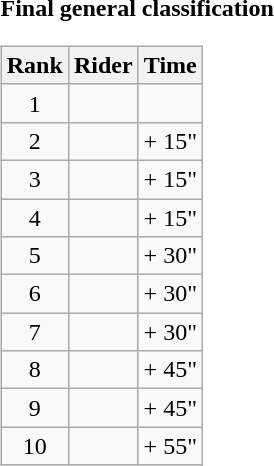<table>
<tr>
<td><strong>Final general classification</strong><br><table class="wikitable">
<tr>
<th scope="col">Rank</th>
<th scope="col">Rider</th>
<th scope="col">Time</th>
</tr>
<tr>
<td style="text-align:center;">1</td>
<td></td>
<td style="text-align:right;"></td>
</tr>
<tr>
<td style="text-align:center;">2</td>
<td></td>
<td style="text-align:right;">+ 15"</td>
</tr>
<tr>
<td style="text-align:center;">3</td>
<td></td>
<td style="text-align:right;">+ 15"</td>
</tr>
<tr>
<td style="text-align:center;">4</td>
<td></td>
<td style="text-align:right;">+ 15"</td>
</tr>
<tr>
<td style="text-align:center;">5</td>
<td></td>
<td style="text-align:right;">+ 30"</td>
</tr>
<tr>
<td style="text-align:center;">6</td>
<td></td>
<td style="text-align:right;">+ 30"</td>
</tr>
<tr>
<td style="text-align:center;">7</td>
<td></td>
<td style="text-align:right;">+ 30"</td>
</tr>
<tr>
<td style="text-align:center;">8</td>
<td></td>
<td style="text-align:right;">+ 45"</td>
</tr>
<tr>
<td style="text-align:center;">9</td>
<td></td>
<td style="text-align:right;">+ 45"</td>
</tr>
<tr>
<td style="text-align:center;">10</td>
<td></td>
<td style="text-align:right;">+ 55"</td>
</tr>
</table>
</td>
</tr>
</table>
